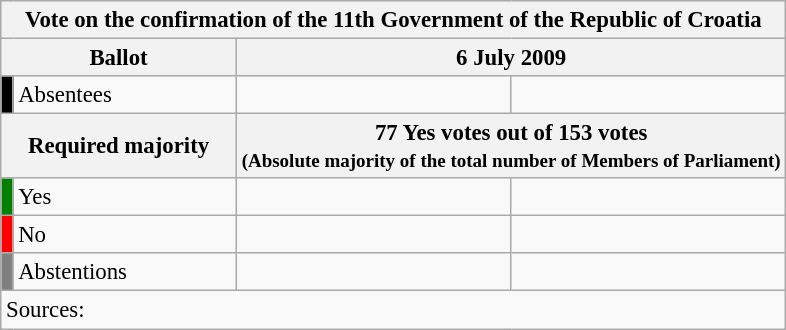<table class="wikitable" style="text-align:center; font-size:95%;">
<tr style="background:#e9e9e9;">
<th colspan="4">Vote on the confirmation of the 11th Government of the Republic of Croatia</th>
</tr>
<tr>
<th colspan="2" style="width:150px;">Ballot</th>
<th colspan="2" style="width:150px;">6 July 2009</th>
</tr>
<tr>
<th style="background:black;"></th>
<td style="text-align:left;">Absentees</td>
<td></td>
<td></td>
</tr>
<tr>
<th colspan="2">Required majority</th>
<th colspan="2"><strong>77 Yes votes out of 153 votes<br><small>(Absolute majority of the total number of Members of Parliament)</small></strong></th>
</tr>
<tr>
<th style="width:1px; background:green;"></th>
<td style="text-align:left;">Yes</td>
<td></td>
<td></td>
</tr>
<tr>
<th style="background:red;"></th>
<td style="text-align:left;">No</td>
<td></td>
<td></td>
</tr>
<tr>
<th style="background:gray;"></th>
<td style="text-align:left;">Abstentions</td>
<td></td>
<td></td>
</tr>
<tr>
<td style="text-align:left;" colspan="4">Sources:</td>
</tr>
</table>
